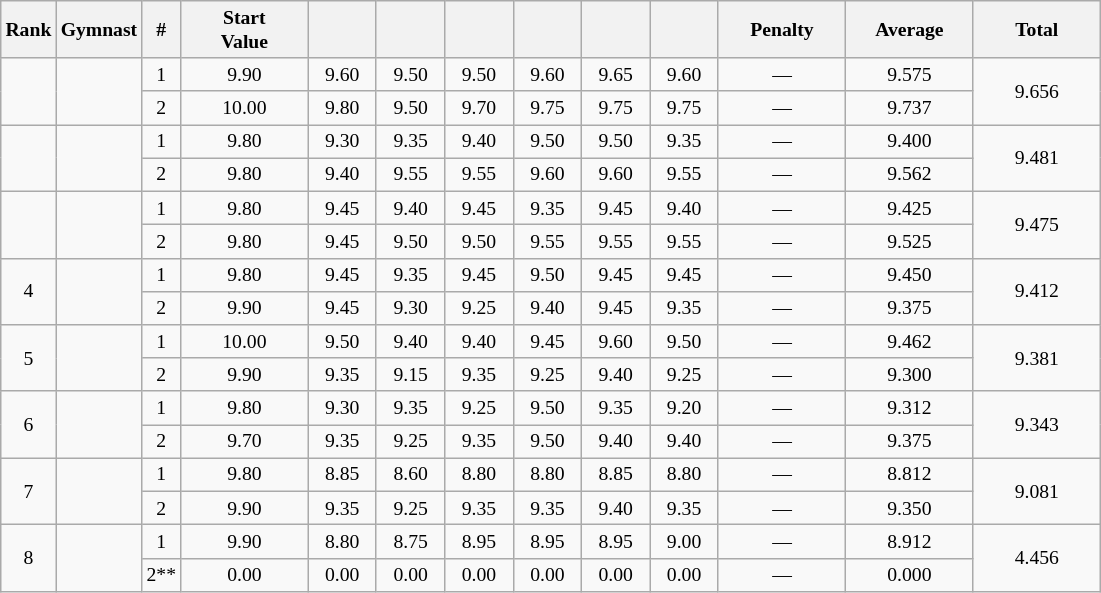<table class="wikitable" style="text-align:center; font-size:82%;">
<tr>
<th>Rank</th>
<th>Gymnast</th>
<th>#</th>
<th style="width:6em">Start<br>Value</th>
<th style="vertical-align:bottom; width:3em"></th>
<th style="vertical-align:bottom; width:3em"></th>
<th style="vertical-align:bottom; width:3em"></th>
<th style="vertical-align:bottom; width:3em"></th>
<th style="vertical-align:bottom; width:3em"></th>
<th style="vertical-align:bottom; width:3em"></th>
<th style="width:6em">Penalty</th>
<th style="width:6em">Average</th>
<th style="width:6em">Total</th>
</tr>
<tr>
<td rowspan=2></td>
<td rowspan=2 align=left></td>
<td>1</td>
<td>9.90</td>
<td>9.60</td>
<td>9.50</td>
<td>9.50</td>
<td>9.60</td>
<td>9.65</td>
<td>9.60</td>
<td>—</td>
<td>9.575</td>
<td rowspan=2>9.656</td>
</tr>
<tr>
<td>2</td>
<td>10.00</td>
<td>9.80</td>
<td>9.50</td>
<td>9.70</td>
<td>9.75</td>
<td>9.75</td>
<td>9.75</td>
<td>—</td>
<td>9.737</td>
</tr>
<tr>
<td rowspan=2></td>
<td rowspan=2 align=left></td>
<td>1</td>
<td>9.80</td>
<td>9.30</td>
<td>9.35</td>
<td>9.40</td>
<td>9.50</td>
<td>9.50</td>
<td>9.35</td>
<td>—</td>
<td>9.400</td>
<td rowspan=2>9.481</td>
</tr>
<tr>
<td>2</td>
<td>9.80</td>
<td>9.40</td>
<td>9.55</td>
<td>9.55</td>
<td>9.60</td>
<td>9.60</td>
<td>9.55</td>
<td>—</td>
<td>9.562</td>
</tr>
<tr>
<td rowspan=2></td>
<td rowspan=2 align=left></td>
<td>1</td>
<td>9.80</td>
<td>9.45</td>
<td>9.40</td>
<td>9.45</td>
<td>9.35</td>
<td>9.45</td>
<td>9.40</td>
<td>—</td>
<td>9.425</td>
<td rowspan=2>9.475</td>
</tr>
<tr>
<td>2</td>
<td>9.80</td>
<td>9.45</td>
<td>9.50</td>
<td>9.50</td>
<td>9.55</td>
<td>9.55</td>
<td>9.55</td>
<td>—</td>
<td>9.525</td>
</tr>
<tr>
<td rowspan=2>4</td>
<td rowspan=2 align=left></td>
<td>1</td>
<td>9.80</td>
<td>9.45</td>
<td>9.35</td>
<td>9.45</td>
<td>9.50</td>
<td>9.45</td>
<td>9.45</td>
<td>—</td>
<td>9.450</td>
<td rowspan=2>9.412</td>
</tr>
<tr>
<td>2</td>
<td>9.90</td>
<td>9.45</td>
<td>9.30</td>
<td>9.25</td>
<td>9.40</td>
<td>9.45</td>
<td>9.35</td>
<td>—</td>
<td>9.375</td>
</tr>
<tr>
<td rowspan=2>5</td>
<td rowspan=2 align=left></td>
<td>1</td>
<td>10.00</td>
<td>9.50</td>
<td>9.40</td>
<td>9.40</td>
<td>9.45</td>
<td>9.60</td>
<td>9.50</td>
<td>—</td>
<td>9.462</td>
<td rowspan=2>9.381</td>
</tr>
<tr>
<td>2</td>
<td>9.90</td>
<td>9.35</td>
<td>9.15</td>
<td>9.35</td>
<td>9.25</td>
<td>9.40</td>
<td>9.25</td>
<td>—</td>
<td>9.300</td>
</tr>
<tr>
<td rowspan=2>6</td>
<td rowspan=2 align=left></td>
<td>1</td>
<td>9.80</td>
<td>9.30</td>
<td>9.35</td>
<td>9.25</td>
<td>9.50</td>
<td>9.35</td>
<td>9.20</td>
<td>—</td>
<td>9.312</td>
<td rowspan=2>9.343</td>
</tr>
<tr>
<td>2</td>
<td>9.70</td>
<td>9.35</td>
<td>9.25</td>
<td>9.35</td>
<td>9.50</td>
<td>9.40</td>
<td>9.40</td>
<td>—</td>
<td>9.375</td>
</tr>
<tr>
<td rowspan=2>7</td>
<td rowspan=2 align=left></td>
<td>1</td>
<td>9.80</td>
<td>8.85</td>
<td>8.60</td>
<td>8.80</td>
<td>8.80</td>
<td>8.85</td>
<td>8.80</td>
<td>—</td>
<td>8.812</td>
<td rowspan=2>9.081</td>
</tr>
<tr>
<td>2</td>
<td>9.90</td>
<td>9.35</td>
<td>9.25</td>
<td>9.35</td>
<td>9.35</td>
<td>9.40</td>
<td>9.35</td>
<td>—</td>
<td>9.350</td>
</tr>
<tr>
<td rowspan=2>8</td>
<td rowspan=2 align=left></td>
<td>1</td>
<td>9.90</td>
<td>8.80</td>
<td>8.75</td>
<td>8.95</td>
<td>8.95</td>
<td>8.95</td>
<td>9.00</td>
<td>—</td>
<td>8.912</td>
<td rowspan=2>4.456</td>
</tr>
<tr>
<td>2**</td>
<td>0.00</td>
<td>0.00</td>
<td>0.00</td>
<td>0.00</td>
<td>0.00</td>
<td>0.00</td>
<td>0.00</td>
<td>—</td>
<td>0.000</td>
</tr>
</table>
